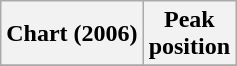<table class="wikitable sortable plainrowheaders">
<tr>
<th>Chart (2006)</th>
<th>Peak<br>position</th>
</tr>
<tr>
</tr>
</table>
